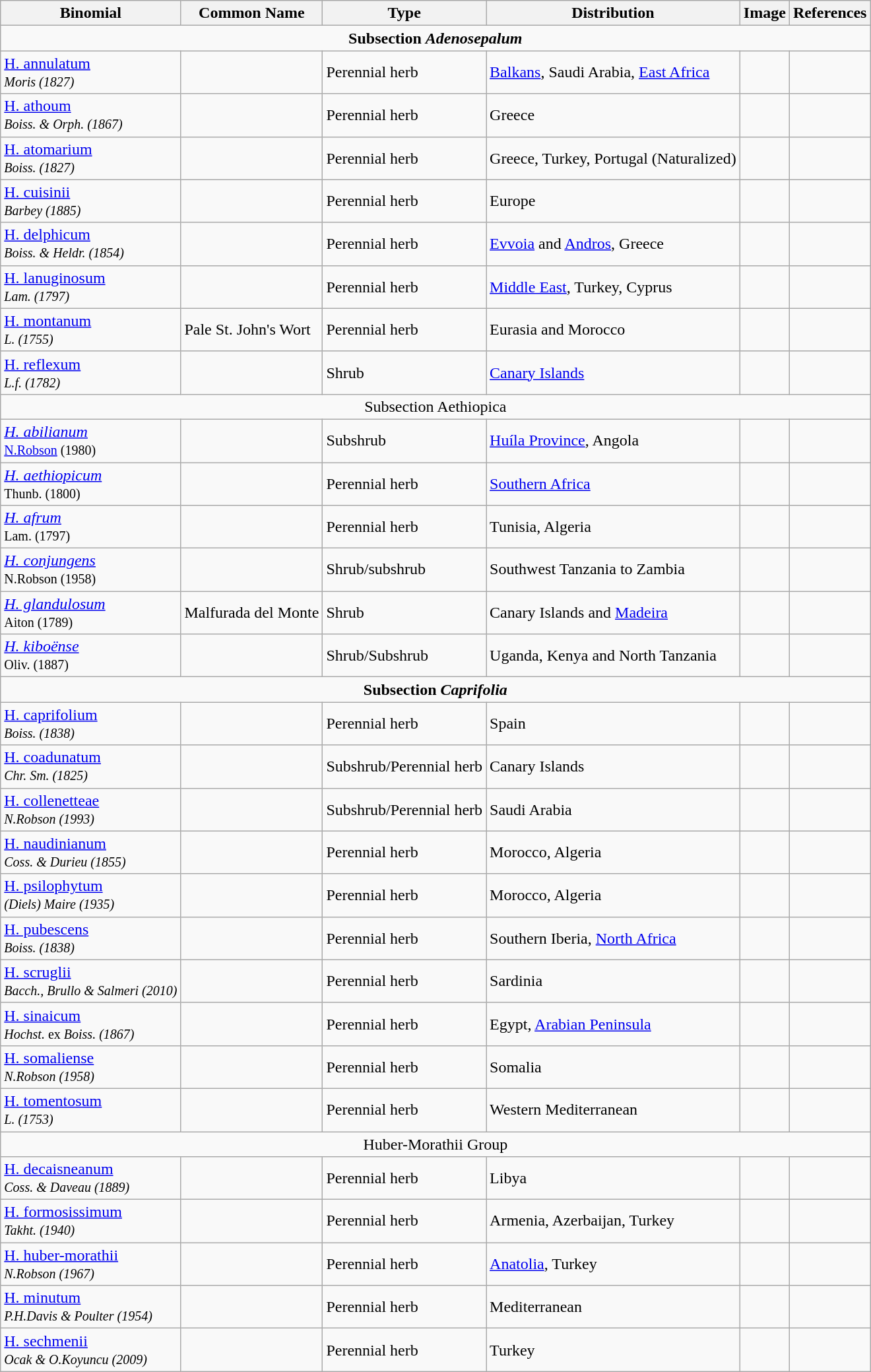<table class="wikitable mw-collapsible ">
<tr>
<th>Binomial</th>
<th>Common Name</th>
<th>Type</th>
<th>Distribution</th>
<th>Image</th>
<th>References</th>
</tr>
<tr>
<td colspan="6" style="text-align: center;"><strong>Subsection <em>Adenosepalum<strong><em></td>
</tr>
<tr>
<td></em><a href='#'>H. annulatum</a><em><br><small>Moris (1827)</small></td>
<td></td>
<td>Perennial herb</td>
<td><a href='#'>Balkans</a>, Saudi Arabia, <a href='#'>East Africa</a></td>
<td></td>
<td></td>
</tr>
<tr>
<td></em><a href='#'>H. athoum</a><em><br><small>Boiss. & Orph. (1867)</small></td>
<td></td>
<td>Perennial herb</td>
<td>Greece</td>
<td></td>
<td></td>
</tr>
<tr>
<td><a href='#'></em>H. atomarium<em></a><br><small>Boiss. (1827)</small></td>
<td></td>
<td>Perennial herb</td>
<td>Greece, Turkey, Portugal (Naturalized)</td>
<td></td>
<td></td>
</tr>
<tr>
<td><a href='#'></em>H. cuisinii<em></a><br><small>Barbey (1885)</small></td>
<td></td>
<td>Perennial herb</td>
<td>Europe</td>
<td></td>
<td></td>
</tr>
<tr>
<td><a href='#'></em>H. delphicum<em></a><br><small>Boiss. & Heldr. (1854)</small></td>
<td></td>
<td>Perennial herb</td>
<td><a href='#'>Evvoia</a> and <a href='#'>Andros</a>, Greece</td>
<td></td>
<td></td>
</tr>
<tr>
<td></em><a href='#'>H. lanuginosum</a><em><br><small>Lam. (1797)</small></td>
<td></td>
<td>Perennial herb</td>
<td><a href='#'>Middle East</a>, Turkey, Cyprus</td>
<td></td>
<td></td>
</tr>
<tr>
<td></em><a href='#'>H. montanum</a><em><br><small>L. (1755)</small></td>
<td>Pale St. John's Wort</td>
<td>Perennial herb</td>
<td>Eurasia and Morocco</td>
<td></td>
<td></td>
</tr>
<tr>
<td><a href='#'></em>H. reflexum<em></a><br><small>L.f. (1782)</small></td>
<td></td>
<td>Shrub</td>
<td><a href='#'>Canary Islands</a></td>
<td></td>
<td></td>
</tr>
<tr>
<td colspan="6" style="text-align: center;"></strong>Subsection </em>Aethiopica</em></strong></td>
</tr>
<tr>
<td><em><a href='#'>H. abilianum</a></em><br><small><a href='#'>N.Robson</a> (1980)</small></td>
<td></td>
<td>Subshrub</td>
<td><a href='#'>Huíla Province</a>, Angola</td>
<td></td>
<td></td>
</tr>
<tr>
<td><em><a href='#'>H. aethiopicum</a></em><br><small>Thunb. (1800)</small></td>
<td></td>
<td>Perennial herb</td>
<td><a href='#'>Southern Africa</a></td>
<td></td>
<td></td>
</tr>
<tr>
<td><a href='#'><em>H. afrum</em></a><br><small>Lam. (1797)</small></td>
<td></td>
<td>Perennial herb</td>
<td>Tunisia, Algeria</td>
<td></td>
<td></td>
</tr>
<tr>
<td><em><a href='#'>H. conjungens</a></em><br><small>N.Robson (1958)</small></td>
<td></td>
<td>Shrub/subshrub</td>
<td>Southwest Tanzania to Zambia</td>
<td></td>
<td></td>
</tr>
<tr>
<td><a href='#'><em>H. glandulosum</em></a><br><small>Aiton (1789)</small></td>
<td>Malfurada del Monte</td>
<td>Shrub</td>
<td>Canary Islands and <a href='#'>Madeira</a></td>
<td></td>
<td></td>
</tr>
<tr>
<td><em><a href='#'>H. kiboënse</a></em><br><small>Oliv. (1887)</small></td>
<td></td>
<td>Shrub/Subshrub</td>
<td>Uganda, Kenya and North Tanzania</td>
<td></td>
<td></td>
</tr>
<tr>
<td colspan="6" style="text-align: center;"><strong>Subsection <em>Caprifolia<strong><em></td>
</tr>
<tr>
<td><a href='#'></em>H. caprifolium<em></a><br><small>Boiss. (1838)</small></td>
<td></td>
<td>Perennial herb</td>
<td>Spain</td>
<td></td>
<td></td>
</tr>
<tr>
<td><a href='#'></em>H. coadunatum<em></a><br><small>Chr. Sm. (1825)</small></td>
<td></td>
<td>Subshrub/Perennial herb</td>
<td>Canary Islands</td>
<td></td>
<td></td>
</tr>
<tr>
<td><a href='#'></em>H. collenetteae<em></a><br><small>N.Robson (1993)</small></td>
<td></td>
<td>Subshrub/Perennial herb</td>
<td>Saudi Arabia</td>
<td></td>
<td></td>
</tr>
<tr>
<td></em><a href='#'>H. naudinianum</a><em><br><small>Coss. & Durieu (1855)</small></td>
<td></td>
<td>Perennial herb</td>
<td>Morocco, Algeria</td>
<td></td>
<td></td>
</tr>
<tr>
<td><a href='#'></em>H. psilophytum<em></a><br><small>(Diels) Maire (1935)</small></td>
<td></td>
<td>Perennial herb</td>
<td>Morocco, Algeria</td>
<td></td>
<td></td>
</tr>
<tr>
<td></em><a href='#'>H. pubescens</a><em><br><small>Boiss. (1838)</small></td>
<td></td>
<td>Perennial herb</td>
<td>Southern Iberia, <a href='#'>North Africa</a></td>
<td></td>
<td></td>
</tr>
<tr>
<td><a href='#'></em>H. scruglii<em></a><br><small>Bacch., Brullo & Salmeri (2010)</small></td>
<td></td>
<td>Perennial herb</td>
<td>Sardinia</td>
<td></td>
<td></td>
</tr>
<tr>
<td></em><a href='#'>H. sinaicum</a><em><br><small>Hochst. </em>ex<em> Boiss. (1867)</small></td>
<td></td>
<td>Perennial herb</td>
<td>Egypt, <a href='#'>Arabian Peninsula</a></td>
<td></td>
<td></td>
</tr>
<tr>
<td><a href='#'></em>H. somaliense<em></a><br><small>N.Robson (1958)</small></td>
<td></td>
<td>Perennial herb</td>
<td>Somalia</td>
<td></td>
<td></td>
</tr>
<tr>
<td></em><a href='#'>H. tomentosum</a><em><br><small>L. (1753)</small></td>
<td></td>
<td>Perennial herb</td>
<td>Western Mediterranean</td>
<td></td>
<td></td>
</tr>
<tr>
<td colspan="6" style="text-align: center;"></strong>Huber-Morathii Group<strong></td>
</tr>
<tr>
<td></em><a href='#'>H. decaisneanum</a><em><br><small>Coss. & Daveau (1889)</small></td>
<td></td>
<td>Perennial herb</td>
<td>Libya</td>
<td></td>
<td></td>
</tr>
<tr>
<td></em><a href='#'>H. formosissimum</a><em><br><small>Takht. (1940)</small></td>
<td></td>
<td>Perennial herb</td>
<td>Armenia, Azerbaijan, Turkey</td>
<td></td>
<td></td>
</tr>
<tr>
<td></em><a href='#'>H. huber-morathii</a><em><br><small>N.Robson (1967)</small></td>
<td></td>
<td>Perennial herb</td>
<td><a href='#'>Anatolia</a>, Turkey</td>
<td></td>
<td></td>
</tr>
<tr>
<td></em><a href='#'>H. minutum</a><em><br><small>P.H.Davis & Poulter (1954)</small></td>
<td></td>
<td>Perennial herb</td>
<td>Mediterranean</td>
<td></td>
<td></td>
</tr>
<tr>
<td></em><a href='#'>H. sechmenii</a><em><br><small>Ocak & O.Koyuncu (2009)</small></td>
<td></td>
<td>Perennial herb</td>
<td>Turkey</td>
<td></td>
<td></td>
</tr>
</table>
